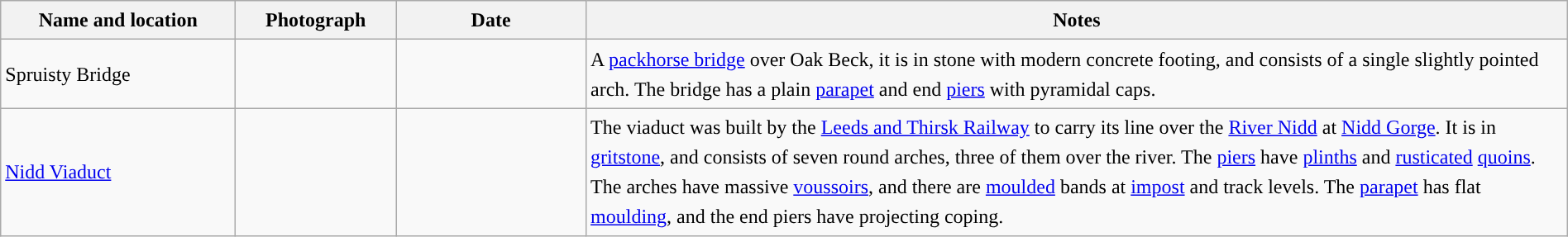<table class="wikitable sortable plainrowheaders" style="width:100%;border:0px;text-align:left;line-height:150%;">
<tr>
<th scope="col"  style="width:150px">Name and location</th>
<th scope="col"  style="width:100px" class="unsortable">Photograph</th>
<th scope="col"  style="width:120px">Date</th>
<th scope="col"  style="width:650px" class="unsortable">Notes</th>
</tr>
<tr>
<td>Spruisty Bridge<br><small></small></td>
<td></td>
<td align="center"></td>
<td>A <a href='#'>packhorse bridge</a> over Oak Beck, it is in stone with modern concrete footing, and consists of a single slightly pointed arch.  The bridge has a plain <a href='#'>parapet</a> and end <a href='#'>piers</a> with pyramidal caps.</td>
</tr>
<tr>
<td><a href='#'>Nidd Viaduct</a><br><small></small></td>
<td></td>
<td align="center"></td>
<td>The viaduct was built by the <a href='#'>Leeds and Thirsk Railway</a> to carry its line over the <a href='#'>River Nidd</a> at <a href='#'>Nidd Gorge</a>. It is in <a href='#'>gritstone</a>, and consists of seven round arches, three of them over the river. The <a href='#'>piers</a> have <a href='#'>plinths</a> and <a href='#'>rusticated</a> <a href='#'>quoins</a>. The arches have massive <a href='#'>voussoirs</a>, and there are <a href='#'>moulded</a> bands at <a href='#'>impost</a> and track levels. The <a href='#'>parapet</a> has flat <a href='#'>moulding</a>, and the end piers have projecting coping.</td>
</tr>
<tr>
</tr>
</table>
